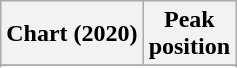<table class="wikitable plainrowheaders">
<tr>
<th scope="col">Chart (2020)</th>
<th scope="col">Peak<br>position</th>
</tr>
<tr>
</tr>
<tr>
</tr>
</table>
